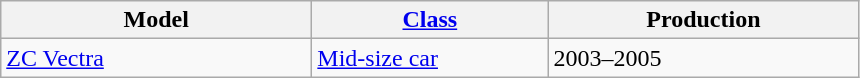<table class="wikitable">
<tr>
<th style="width:200px;">Model</th>
<th style="width:150px;"><a href='#'>Class</a></th>
<th style="width:200px;">Production</th>
</tr>
<tr>
<td valign="top"><a href='#'>ZC Vectra</a></td>
<td valign="top"><a href='#'>Mid-size car</a></td>
<td valign="top">2003–2005</td>
</tr>
</table>
